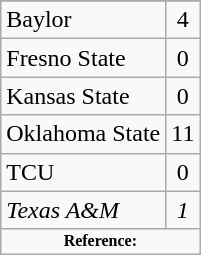<table class="wikitable sortable">
<tr>
</tr>
<tr>
<td>Baylor</td>
<td style="text-align: center;">4</td>
</tr>
<tr>
<td>Fresno State</td>
<td style="text-align: center;">0</td>
</tr>
<tr>
<td>Kansas State</td>
<td style="text-align: center;">0</td>
</tr>
<tr>
<td>Oklahoma State</td>
<td style="text-align: center;">11</td>
</tr>
<tr>
<td>TCU</td>
<td style="text-align: center;">0</td>
</tr>
<tr>
<td><em>Texas A&M</em></td>
<td style="text-align: center;"><em>1</em></td>
</tr>
<tr>
<td colspan="4"  style="font-size:8pt; text-align:center;"><strong>Reference:</strong></td>
</tr>
</table>
